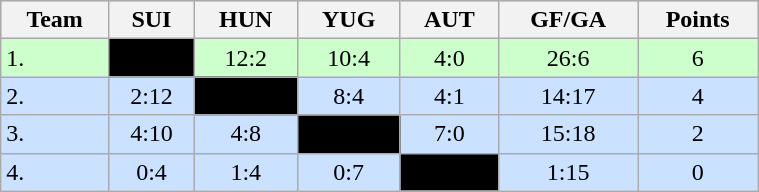<table class="wikitable" bgcolor="#EFEFFF" width="40%">
<tr bgcolor="#BCD2EE">
<th>Team</th>
<th>SUI</th>
<th>HUN</th>
<th>YUG</th>
<th>AUT</th>
<th>GF/GA</th>
<th>Points</th>
</tr>
<tr bgcolor="#ccffcc" align="center">
<td align="left">1. </td>
<td style="background:#000000;"></td>
<td>12:2</td>
<td>10:4</td>
<td>4:0</td>
<td>26:6</td>
<td>6</td>
</tr>
<tr bgcolor="#CAE1FF" align="center">
<td align="left">2. </td>
<td>2:12</td>
<td style="background:#000000;"></td>
<td>8:4</td>
<td>4:1</td>
<td>14:17</td>
<td>4</td>
</tr>
<tr bgcolor="#CAE1FF" align="center">
<td align="left">3. </td>
<td>4:10</td>
<td>4:8</td>
<td style="background:#000000;"></td>
<td>7:0</td>
<td>15:18</td>
<td>2</td>
</tr>
<tr bgcolor="#CAE1FF" align="center">
<td align="left">4. </td>
<td>0:4</td>
<td>1:4</td>
<td>0:7</td>
<td style="background:#000000;"></td>
<td>1:15</td>
<td>0</td>
</tr>
</table>
